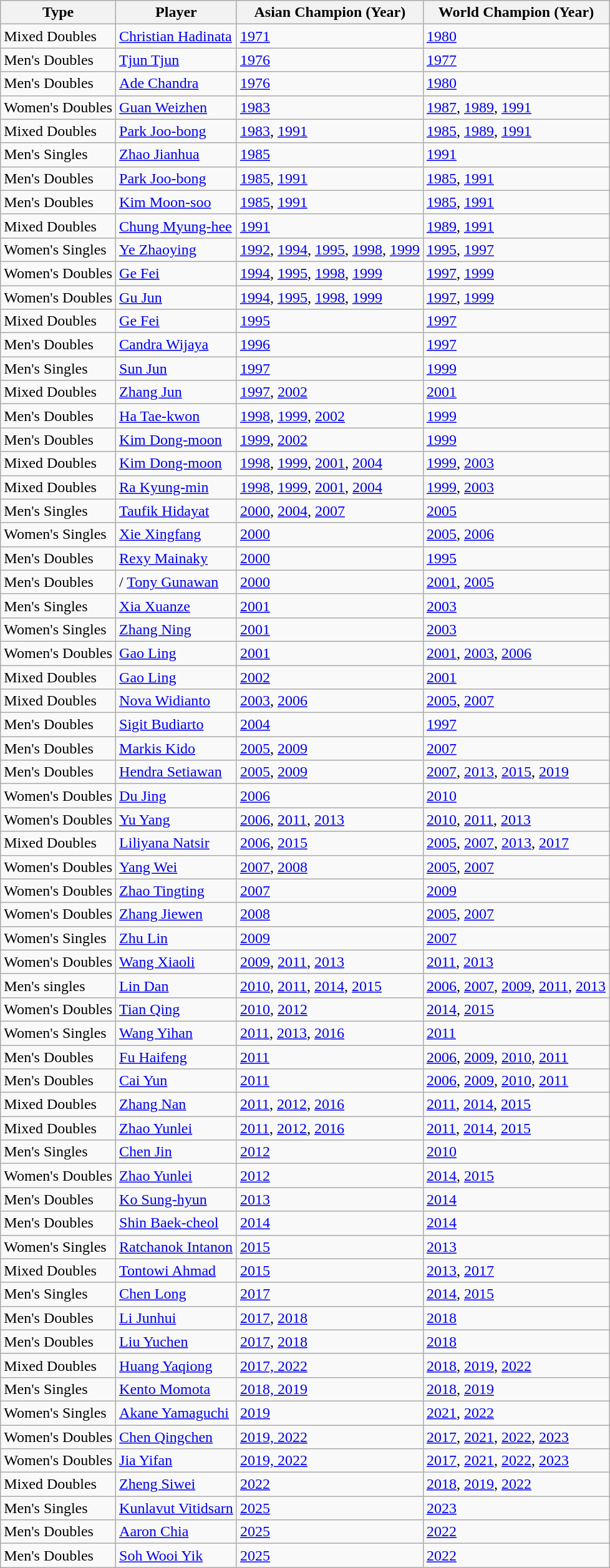<table class="wikitable">
<tr>
<th>Type</th>
<th>Player</th>
<th>Asian Champion (Year)</th>
<th>World Champion (Year)</th>
</tr>
<tr>
<td>Mixed Doubles</td>
<td> <a href='#'>Christian Hadinata</a></td>
<td><a href='#'>1971</a></td>
<td><a href='#'>1980</a></td>
</tr>
<tr>
<td>Men's Doubles</td>
<td> <a href='#'>Tjun Tjun</a></td>
<td><a href='#'>1976</a></td>
<td><a href='#'>1977</a></td>
</tr>
<tr>
<td>Men's Doubles</td>
<td> <a href='#'>Ade Chandra</a></td>
<td><a href='#'>1976</a></td>
<td><a href='#'>1980</a></td>
</tr>
<tr>
<td>Women's Doubles</td>
<td> <a href='#'>Guan Weizhen</a></td>
<td><a href='#'>1983</a></td>
<td><a href='#'>1987</a>, <a href='#'>1989</a>, <a href='#'>1991</a></td>
</tr>
<tr>
<td>Mixed Doubles</td>
<td> <a href='#'>Park Joo-bong</a></td>
<td><a href='#'>1983</a>, <a href='#'>1991</a></td>
<td><a href='#'>1985</a>, <a href='#'>1989</a>, <a href='#'>1991</a></td>
</tr>
<tr>
<td>Men's Singles</td>
<td> <a href='#'>Zhao Jianhua</a></td>
<td><a href='#'>1985</a></td>
<td><a href='#'>1991</a></td>
</tr>
<tr>
<td>Men's Doubles</td>
<td> <a href='#'>Park Joo-bong</a></td>
<td><a href='#'>1985</a>, <a href='#'>1991</a></td>
<td><a href='#'>1985</a>, <a href='#'>1991</a></td>
</tr>
<tr>
<td>Men's Doubles</td>
<td> <a href='#'>Kim Moon-soo</a></td>
<td><a href='#'>1985</a>, <a href='#'>1991</a></td>
<td><a href='#'>1985</a>, <a href='#'>1991</a></td>
</tr>
<tr>
<td>Mixed Doubles</td>
<td> <a href='#'>Chung Myung-hee</a></td>
<td><a href='#'>1991</a></td>
<td><a href='#'>1989</a>, <a href='#'>1991</a></td>
</tr>
<tr>
<td>Women's Singles</td>
<td> <a href='#'>Ye Zhaoying</a></td>
<td><a href='#'>1992</a>, <a href='#'>1994</a>, <a href='#'>1995</a>, <a href='#'>1998</a>, <a href='#'>1999</a></td>
<td><a href='#'>1995</a>, <a href='#'>1997</a></td>
</tr>
<tr>
<td>Women's Doubles</td>
<td> <a href='#'>Ge Fei</a></td>
<td><a href='#'>1994</a>, <a href='#'>1995</a>, <a href='#'>1998</a>, <a href='#'>1999</a></td>
<td><a href='#'>1997</a>, <a href='#'>1999</a></td>
</tr>
<tr>
<td>Women's Doubles</td>
<td> <a href='#'>Gu Jun</a></td>
<td><a href='#'>1994</a>, <a href='#'>1995</a>, <a href='#'>1998</a>, <a href='#'>1999</a></td>
<td><a href='#'>1997</a>, <a href='#'>1999</a></td>
</tr>
<tr>
<td>Mixed Doubles</td>
<td> <a href='#'>Ge Fei</a></td>
<td><a href='#'>1995</a></td>
<td><a href='#'>1997</a></td>
</tr>
<tr>
<td>Men's Doubles</td>
<td> <a href='#'>Candra Wijaya</a></td>
<td><a href='#'>1996</a></td>
<td><a href='#'>1997</a></td>
</tr>
<tr>
<td>Men's Singles</td>
<td> <a href='#'>Sun Jun</a></td>
<td><a href='#'>1997</a></td>
<td><a href='#'>1999</a></td>
</tr>
<tr>
<td>Mixed Doubles</td>
<td> <a href='#'>Zhang Jun</a></td>
<td><a href='#'>1997</a>, <a href='#'>2002</a></td>
<td><a href='#'>2001</a></td>
</tr>
<tr>
<td>Men's Doubles</td>
<td> <a href='#'>Ha Tae-kwon</a></td>
<td><a href='#'>1998</a>, <a href='#'>1999</a>, <a href='#'>2002</a></td>
<td><a href='#'>1999</a></td>
</tr>
<tr>
<td>Men's Doubles</td>
<td> <a href='#'>Kim Dong-moon</a></td>
<td><a href='#'>1999</a>, <a href='#'>2002</a></td>
<td><a href='#'>1999</a></td>
</tr>
<tr>
<td>Mixed Doubles</td>
<td> <a href='#'>Kim Dong-moon</a></td>
<td><a href='#'>1998</a>, <a href='#'>1999</a>, <a href='#'>2001</a>, <a href='#'>2004</a></td>
<td><a href='#'>1999</a>, <a href='#'>2003</a></td>
</tr>
<tr>
<td>Mixed Doubles</td>
<td> <a href='#'>Ra Kyung-min</a></td>
<td><a href='#'>1998</a>, <a href='#'>1999</a>, <a href='#'>2001</a>, <a href='#'>2004</a></td>
<td><a href='#'>1999</a>, <a href='#'>2003</a></td>
</tr>
<tr>
<td>Men's Singles</td>
<td> <a href='#'>Taufik Hidayat</a></td>
<td><a href='#'>2000</a>, <a href='#'>2004</a>, <a href='#'>2007</a></td>
<td><a href='#'>2005</a></td>
</tr>
<tr>
<td>Women's Singles</td>
<td> <a href='#'>Xie Xingfang</a></td>
<td><a href='#'>2000</a></td>
<td><a href='#'>2005</a>, <a href='#'>2006</a></td>
</tr>
<tr>
<td>Men's Doubles</td>
<td> <a href='#'>Rexy Mainaky</a></td>
<td><a href='#'>2000</a></td>
<td><a href='#'>1995</a></td>
</tr>
<tr>
<td>Men's Doubles</td>
<td>/ <a href='#'>Tony Gunawan</a></td>
<td><a href='#'>2000</a></td>
<td><a href='#'>2001</a>, <a href='#'>2005</a></td>
</tr>
<tr>
<td>Men's Singles</td>
<td> <a href='#'>Xia Xuanze</a></td>
<td><a href='#'>2001</a></td>
<td><a href='#'>2003</a></td>
</tr>
<tr>
<td>Women's Singles</td>
<td> <a href='#'>Zhang Ning</a></td>
<td><a href='#'>2001</a></td>
<td><a href='#'>2003</a></td>
</tr>
<tr>
<td>Women's Doubles</td>
<td> <a href='#'>Gao Ling</a></td>
<td><a href='#'>2001</a></td>
<td><a href='#'>2001</a>, <a href='#'>2003</a>, <a href='#'>2006</a></td>
</tr>
<tr>
<td>Mixed Doubles</td>
<td> <a href='#'>Gao Ling</a></td>
<td><a href='#'>2002</a></td>
<td><a href='#'>2001</a></td>
</tr>
<tr>
<td>Mixed Doubles</td>
<td> <a href='#'>Nova Widianto</a></td>
<td><a href='#'>2003</a>, <a href='#'>2006</a></td>
<td><a href='#'>2005</a>, <a href='#'>2007</a></td>
</tr>
<tr>
<td>Men's Doubles</td>
<td> <a href='#'>Sigit Budiarto</a></td>
<td><a href='#'>2004</a></td>
<td><a href='#'>1997</a></td>
</tr>
<tr>
<td>Men's Doubles</td>
<td> <a href='#'>Markis Kido</a></td>
<td><a href='#'>2005</a>, <a href='#'>2009</a></td>
<td><a href='#'>2007</a></td>
</tr>
<tr>
<td>Men's Doubles</td>
<td> <a href='#'>Hendra Setiawan</a></td>
<td><a href='#'>2005</a>, <a href='#'>2009</a></td>
<td><a href='#'>2007</a>, <a href='#'>2013</a>, <a href='#'>2015</a>, <a href='#'>2019</a></td>
</tr>
<tr>
<td>Women's Doubles</td>
<td> <a href='#'>Du Jing</a></td>
<td><a href='#'>2006</a></td>
<td><a href='#'>2010</a></td>
</tr>
<tr>
<td>Women's Doubles</td>
<td> <a href='#'>Yu Yang</a></td>
<td><a href='#'>2006</a>, <a href='#'>2011</a>, <a href='#'>2013</a></td>
<td><a href='#'>2010</a>, <a href='#'>2011</a>, <a href='#'>2013</a></td>
</tr>
<tr>
<td>Mixed Doubles</td>
<td> <a href='#'>Liliyana Natsir</a></td>
<td><a href='#'>2006</a>, <a href='#'>2015</a></td>
<td><a href='#'>2005</a>, <a href='#'>2007</a>, <a href='#'>2013</a>, <a href='#'>2017</a></td>
</tr>
<tr>
<td>Women's Doubles</td>
<td> <a href='#'>Yang Wei</a></td>
<td><a href='#'>2007</a>, <a href='#'>2008</a></td>
<td><a href='#'>2005</a>, <a href='#'>2007</a></td>
</tr>
<tr>
<td>Women's Doubles</td>
<td> <a href='#'>Zhao Tingting</a></td>
<td><a href='#'>2007</a></td>
<td><a href='#'>2009</a></td>
</tr>
<tr>
<td>Women's Doubles</td>
<td> <a href='#'>Zhang Jiewen</a></td>
<td><a href='#'>2008</a></td>
<td><a href='#'>2005</a>, <a href='#'>2007</a></td>
</tr>
<tr>
<td>Women's Singles</td>
<td> <a href='#'>Zhu Lin</a></td>
<td><a href='#'>2009</a></td>
<td><a href='#'>2007</a></td>
</tr>
<tr>
<td>Women's Doubles</td>
<td> <a href='#'>Wang Xiaoli</a></td>
<td><a href='#'>2009</a>, <a href='#'>2011</a>, <a href='#'>2013</a></td>
<td><a href='#'>2011</a>, <a href='#'>2013</a></td>
</tr>
<tr>
<td>Men's singles</td>
<td> <a href='#'>Lin Dan</a></td>
<td><a href='#'>2010</a>, <a href='#'>2011</a>, <a href='#'>2014</a>, <a href='#'>2015</a></td>
<td><a href='#'>2006</a>, <a href='#'>2007</a>, <a href='#'>2009</a>, <a href='#'>2011</a>, <a href='#'>2013</a></td>
</tr>
<tr>
<td>Women's Doubles</td>
<td> <a href='#'>Tian Qing</a></td>
<td><a href='#'>2010</a>, <a href='#'>2012</a></td>
<td><a href='#'>2014</a>, <a href='#'>2015</a></td>
</tr>
<tr>
<td>Women's Singles</td>
<td> <a href='#'>Wang Yihan</a></td>
<td><a href='#'>2011</a>, <a href='#'>2013</a>, <a href='#'>2016</a></td>
<td><a href='#'>2011</a></td>
</tr>
<tr>
<td>Men's Doubles</td>
<td> <a href='#'>Fu Haifeng</a></td>
<td><a href='#'>2011</a></td>
<td><a href='#'>2006</a>, <a href='#'>2009</a>, <a href='#'>2010</a>, <a href='#'>2011</a></td>
</tr>
<tr>
<td>Men's Doubles</td>
<td> <a href='#'>Cai Yun</a></td>
<td><a href='#'>2011</a></td>
<td><a href='#'>2006</a>, <a href='#'>2009</a>, <a href='#'>2010</a>, <a href='#'>2011</a></td>
</tr>
<tr>
<td>Mixed Doubles</td>
<td> <a href='#'>Zhang Nan</a></td>
<td><a href='#'>2011</a>, <a href='#'>2012</a>, <a href='#'>2016</a></td>
<td><a href='#'>2011</a>, <a href='#'>2014</a>, <a href='#'>2015</a></td>
</tr>
<tr>
<td>Mixed Doubles</td>
<td> <a href='#'>Zhao Yunlei</a></td>
<td><a href='#'>2011</a>, <a href='#'>2012</a>, <a href='#'>2016</a></td>
<td><a href='#'>2011</a>, <a href='#'>2014</a>, <a href='#'>2015</a></td>
</tr>
<tr>
<td>Men's Singles</td>
<td> <a href='#'>Chen Jin</a></td>
<td><a href='#'>2012</a></td>
<td><a href='#'>2010</a></td>
</tr>
<tr>
<td>Women's Doubles</td>
<td> <a href='#'>Zhao Yunlei</a></td>
<td><a href='#'>2012</a></td>
<td><a href='#'>2014</a>, <a href='#'>2015</a></td>
</tr>
<tr>
<td>Men's Doubles</td>
<td> <a href='#'>Ko Sung-hyun</a></td>
<td><a href='#'>2013</a></td>
<td><a href='#'>2014</a></td>
</tr>
<tr>
<td>Men's Doubles</td>
<td> <a href='#'>Shin Baek-cheol</a></td>
<td><a href='#'>2014</a></td>
<td><a href='#'>2014</a></td>
</tr>
<tr>
<td>Women's Singles</td>
<td> <a href='#'>Ratchanok Intanon</a></td>
<td><a href='#'>2015</a></td>
<td><a href='#'>2013</a></td>
</tr>
<tr>
<td>Mixed Doubles</td>
<td> <a href='#'>Tontowi Ahmad</a></td>
<td><a href='#'>2015</a></td>
<td><a href='#'>2013</a>, <a href='#'>2017</a></td>
</tr>
<tr>
<td>Men's Singles</td>
<td> <a href='#'>Chen Long</a></td>
<td><a href='#'>2017</a></td>
<td><a href='#'>2014</a>, <a href='#'>2015</a></td>
</tr>
<tr>
<td>Men's Doubles</td>
<td> <a href='#'>Li Junhui</a></td>
<td><a href='#'>2017</a>, <a href='#'>2018</a></td>
<td><a href='#'>2018</a></td>
</tr>
<tr>
<td>Men's Doubles</td>
<td> <a href='#'>Liu Yuchen</a></td>
<td><a href='#'>2017</a>, <a href='#'>2018</a></td>
<td><a href='#'>2018</a></td>
</tr>
<tr>
<td>Mixed Doubles</td>
<td> <a href='#'>Huang Yaqiong</a></td>
<td><a href='#'>2017, 2022</a></td>
<td><a href='#'>2018</a>, <a href='#'>2019</a>, <a href='#'>2022</a></td>
</tr>
<tr>
<td>Men's Singles</td>
<td> <a href='#'>Kento Momota</a></td>
<td><a href='#'>2018, 2019</a></td>
<td><a href='#'>2018</a>, <a href='#'>2019</a></td>
</tr>
<tr>
<td>Women's Singles</td>
<td> <a href='#'>Akane Yamaguchi</a></td>
<td><a href='#'>2019</a></td>
<td><a href='#'>2021</a>, <a href='#'>2022</a></td>
</tr>
<tr>
<td>Women's Doubles</td>
<td> <a href='#'>Chen Qingchen</a></td>
<td><a href='#'>2019, 2022</a></td>
<td><a href='#'>2017</a>, <a href='#'>2021</a>, <a href='#'>2022</a>, <a href='#'>2023</a></td>
</tr>
<tr>
<td>Women's Doubles</td>
<td> <a href='#'>Jia Yifan</a></td>
<td><a href='#'>2019, 2022</a></td>
<td><a href='#'>2017</a>, <a href='#'>2021</a>, <a href='#'>2022</a>, <a href='#'>2023</a></td>
</tr>
<tr>
<td>Mixed Doubles</td>
<td> <a href='#'>Zheng Siwei</a></td>
<td><a href='#'>2022</a></td>
<td><a href='#'>2018</a>, <a href='#'>2019</a>, <a href='#'>2022</a></td>
</tr>
<tr>
<td>Men's Singles</td>
<td> <a href='#'>Kunlavut Vitidsarn</a></td>
<td><a href='#'>2025</a></td>
<td><a href='#'>2023</a></td>
</tr>
<tr>
<td>Men's Doubles</td>
<td> <a href='#'>Aaron Chia</a></td>
<td><a href='#'>2025</a></td>
<td><a href='#'>2022</a></td>
</tr>
<tr>
<td>Men's Doubles</td>
<td> <a href='#'>Soh Wooi Yik</a></td>
<td><a href='#'>2025</a></td>
<td><a href='#'>2022</a></td>
</tr>
</table>
